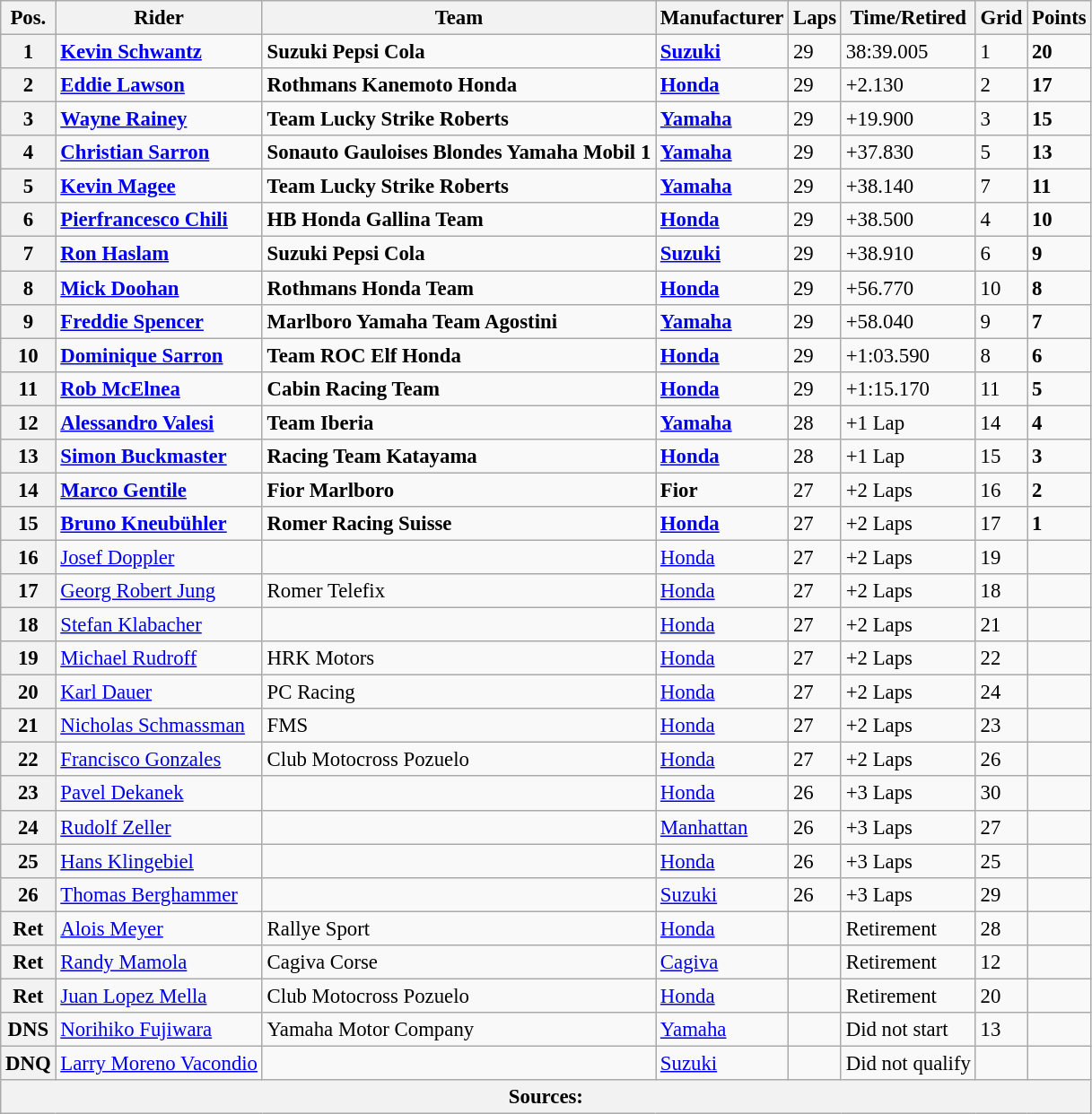<table class="wikitable" style="font-size: 95%;">
<tr>
<th>Pos.</th>
<th>Rider</th>
<th>Team</th>
<th>Manufacturer</th>
<th>Laps</th>
<th>Time/Retired</th>
<th>Grid</th>
<th>Points</th>
</tr>
<tr>
<th>1</th>
<td> <strong><a href='#'>Kevin Schwantz</a></strong></td>
<td><strong>Suzuki Pepsi Cola</strong></td>
<td><strong><a href='#'>Suzuki</a></strong></td>
<td>29</td>
<td>38:39.005</td>
<td>1</td>
<td><strong>20</strong></td>
</tr>
<tr>
<th>2</th>
<td> <strong><a href='#'>Eddie Lawson</a></strong></td>
<td><strong>Rothmans Kanemoto Honda</strong></td>
<td><strong><a href='#'>Honda</a></strong></td>
<td>29</td>
<td>+2.130</td>
<td>2</td>
<td><strong>17</strong></td>
</tr>
<tr>
<th>3</th>
<td> <strong><a href='#'>Wayne Rainey</a></strong></td>
<td><strong>Team Lucky Strike Roberts</strong></td>
<td><strong><a href='#'>Yamaha</a></strong></td>
<td>29</td>
<td>+19.900</td>
<td>3</td>
<td><strong>15</strong></td>
</tr>
<tr>
<th>4</th>
<td> <strong><a href='#'>Christian Sarron</a></strong></td>
<td><strong>Sonauto Gauloises Blondes Yamaha Mobil 1</strong></td>
<td><strong><a href='#'>Yamaha</a></strong></td>
<td>29</td>
<td>+37.830</td>
<td>5</td>
<td><strong>13</strong></td>
</tr>
<tr>
<th>5</th>
<td> <strong><a href='#'>Kevin Magee</a></strong></td>
<td><strong>Team Lucky Strike Roberts</strong></td>
<td><strong><a href='#'>Yamaha</a></strong></td>
<td>29</td>
<td>+38.140</td>
<td>7</td>
<td><strong>11</strong></td>
</tr>
<tr>
<th>6</th>
<td> <strong><a href='#'>Pierfrancesco Chili</a></strong></td>
<td><strong>HB Honda Gallina Team</strong></td>
<td><strong><a href='#'>Honda</a></strong></td>
<td>29</td>
<td>+38.500</td>
<td>4</td>
<td><strong>10</strong></td>
</tr>
<tr>
<th>7</th>
<td> <strong><a href='#'>Ron Haslam</a></strong></td>
<td><strong>Suzuki Pepsi Cola</strong></td>
<td><strong><a href='#'>Suzuki</a></strong></td>
<td>29</td>
<td>+38.910</td>
<td>6</td>
<td><strong>9</strong></td>
</tr>
<tr>
<th>8</th>
<td> <strong><a href='#'>Mick Doohan</a></strong></td>
<td><strong>Rothmans Honda Team</strong></td>
<td><strong><a href='#'>Honda</a></strong></td>
<td>29</td>
<td>+56.770</td>
<td>10</td>
<td><strong>8</strong></td>
</tr>
<tr>
<th>9</th>
<td> <strong><a href='#'>Freddie Spencer</a></strong></td>
<td><strong>Marlboro Yamaha Team Agostini</strong></td>
<td><strong><a href='#'>Yamaha</a></strong></td>
<td>29</td>
<td>+58.040</td>
<td>9</td>
<td><strong>7</strong></td>
</tr>
<tr>
<th>10</th>
<td> <strong><a href='#'>Dominique Sarron</a></strong></td>
<td><strong>Team ROC Elf Honda</strong></td>
<td><strong><a href='#'>Honda</a></strong></td>
<td>29</td>
<td>+1:03.590</td>
<td>8</td>
<td><strong>6</strong></td>
</tr>
<tr>
<th>11</th>
<td> <strong><a href='#'>Rob McElnea</a></strong></td>
<td><strong>Cabin Racing Team</strong></td>
<td><strong><a href='#'>Honda</a></strong></td>
<td>29</td>
<td>+1:15.170</td>
<td>11</td>
<td><strong>5</strong></td>
</tr>
<tr>
<th>12</th>
<td> <strong><a href='#'>Alessandro Valesi</a></strong></td>
<td><strong>Team Iberia</strong></td>
<td><strong><a href='#'>Yamaha</a></strong></td>
<td>28</td>
<td>+1 Lap</td>
<td>14</td>
<td><strong>4</strong></td>
</tr>
<tr>
<th>13</th>
<td> <strong><a href='#'>Simon Buckmaster</a></strong></td>
<td><strong>Racing Team Katayama</strong></td>
<td><strong><a href='#'>Honda</a></strong></td>
<td>28</td>
<td>+1 Lap</td>
<td>15</td>
<td><strong>3</strong></td>
</tr>
<tr>
<th>14</th>
<td> <strong><a href='#'>Marco Gentile</a></strong></td>
<td><strong>Fior Marlboro</strong></td>
<td><strong>Fior</strong></td>
<td>27</td>
<td>+2 Laps</td>
<td>16</td>
<td><strong>2</strong></td>
</tr>
<tr>
<th>15</th>
<td> <strong><a href='#'>Bruno Kneubühler</a></strong></td>
<td><strong>Romer Racing Suisse</strong></td>
<td><strong><a href='#'>Honda</a></strong></td>
<td>27</td>
<td>+2 Laps</td>
<td>17</td>
<td><strong>1</strong></td>
</tr>
<tr>
<th>16</th>
<td> <a href='#'>Josef Doppler</a></td>
<td></td>
<td><a href='#'>Honda</a></td>
<td>27</td>
<td>+2 Laps</td>
<td>19</td>
<td></td>
</tr>
<tr>
<th>17</th>
<td> <a href='#'>Georg Robert Jung</a></td>
<td>Romer Telefix</td>
<td><a href='#'>Honda</a></td>
<td>27</td>
<td>+2 Laps</td>
<td>18</td>
<td></td>
</tr>
<tr>
<th>18</th>
<td> <a href='#'>Stefan Klabacher</a></td>
<td></td>
<td><a href='#'>Honda</a></td>
<td>27</td>
<td>+2 Laps</td>
<td>21</td>
<td></td>
</tr>
<tr>
<th>19</th>
<td> <a href='#'>Michael Rudroff</a></td>
<td>HRK Motors</td>
<td><a href='#'>Honda</a></td>
<td>27</td>
<td>+2 Laps</td>
<td>22</td>
<td></td>
</tr>
<tr>
<th>20</th>
<td> <a href='#'>Karl Dauer</a></td>
<td>PC Racing</td>
<td><a href='#'>Honda</a></td>
<td>27</td>
<td>+2 Laps</td>
<td>24</td>
<td></td>
</tr>
<tr>
<th>21</th>
<td> <a href='#'>Nicholas Schmassman</a></td>
<td>FMS</td>
<td><a href='#'>Honda</a></td>
<td>27</td>
<td>+2 Laps</td>
<td>23</td>
<td></td>
</tr>
<tr>
<th>22</th>
<td> <a href='#'>Francisco Gonzales</a></td>
<td>Club Motocross Pozuelo</td>
<td><a href='#'>Honda</a></td>
<td>27</td>
<td>+2 Laps</td>
<td>26</td>
<td></td>
</tr>
<tr>
<th>23</th>
<td> <a href='#'>Pavel Dekanek</a></td>
<td></td>
<td><a href='#'>Honda</a></td>
<td>26</td>
<td>+3 Laps</td>
<td>30</td>
<td></td>
</tr>
<tr>
<th>24</th>
<td> <a href='#'>Rudolf Zeller</a></td>
<td></td>
<td><a href='#'>Manhattan</a></td>
<td>26</td>
<td>+3 Laps</td>
<td>27</td>
<td></td>
</tr>
<tr>
<th>25</th>
<td> <a href='#'>Hans Klingebiel</a></td>
<td></td>
<td><a href='#'>Honda</a></td>
<td>26</td>
<td>+3 Laps</td>
<td>25</td>
<td></td>
</tr>
<tr>
<th>26</th>
<td> <a href='#'>Thomas Berghammer</a></td>
<td></td>
<td><a href='#'>Suzuki</a></td>
<td>26</td>
<td>+3 Laps</td>
<td>29</td>
<td></td>
</tr>
<tr>
<th>Ret</th>
<td> <a href='#'>Alois Meyer</a></td>
<td>Rallye Sport</td>
<td><a href='#'>Honda</a></td>
<td></td>
<td>Retirement</td>
<td>28</td>
<td></td>
</tr>
<tr>
<th>Ret</th>
<td> <a href='#'>Randy Mamola</a></td>
<td>Cagiva Corse</td>
<td><a href='#'>Cagiva</a></td>
<td></td>
<td>Retirement</td>
<td>12</td>
<td></td>
</tr>
<tr>
<th>Ret</th>
<td> <a href='#'>Juan Lopez Mella</a></td>
<td>Club Motocross Pozuelo</td>
<td><a href='#'>Honda</a></td>
<td></td>
<td>Retirement</td>
<td>20</td>
<td></td>
</tr>
<tr>
<th>DNS</th>
<td> <a href='#'>Norihiko Fujiwara</a></td>
<td>Yamaha Motor Company</td>
<td><a href='#'>Yamaha</a></td>
<td></td>
<td>Did not start</td>
<td>13</td>
<td></td>
</tr>
<tr>
<th>DNQ</th>
<td> <a href='#'>Larry Moreno Vacondio</a></td>
<td></td>
<td><a href='#'>Suzuki</a></td>
<td></td>
<td>Did not qualify</td>
<td></td>
<td></td>
</tr>
<tr>
<th colspan="10">Sources:</th>
</tr>
</table>
